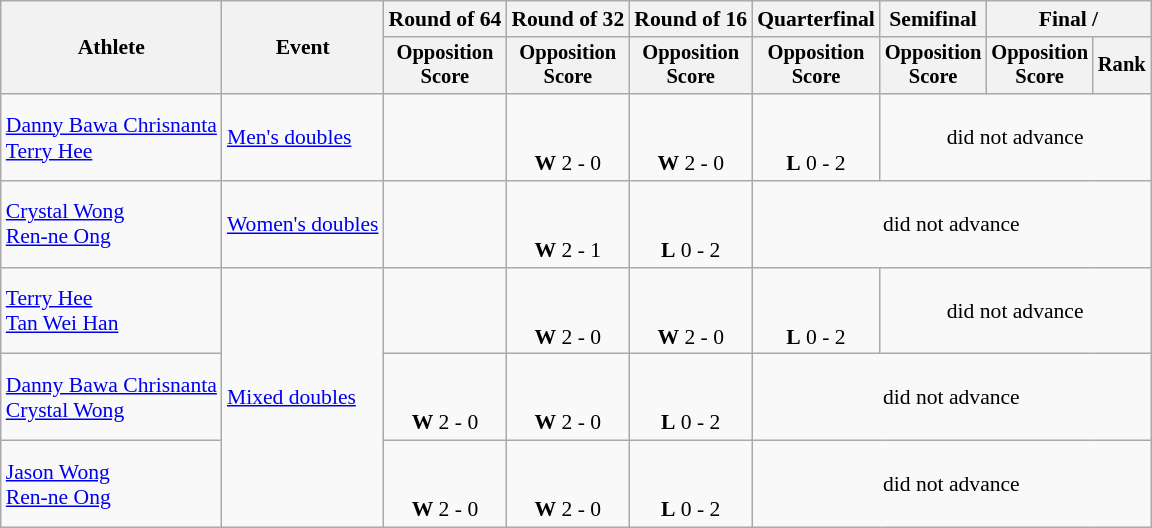<table class=wikitable style="font-size:90%">
<tr>
<th rowspan=2>Athlete</th>
<th rowspan=2>Event</th>
<th>Round of 64</th>
<th>Round of 32</th>
<th>Round of 16</th>
<th>Quarterfinal</th>
<th>Semifinal</th>
<th colspan=2>Final / </th>
</tr>
<tr style="font-size:95%">
<th>Opposition<br>Score</th>
<th>Opposition<br>Score</th>
<th>Opposition<br>Score</th>
<th>Opposition<br>Score</th>
<th>Opposition<br>Score</th>
<th>Opposition<br>Score</th>
<th>Rank</th>
</tr>
<tr align=center>
<td align=left><a href='#'>Danny Bawa Chrisnanta</a><br><a href='#'>Terry Hee</a></td>
<td align=left><a href='#'>Men's doubles</a></td>
<td></td>
<td><br><br><strong>W</strong> 2 - 0</td>
<td><br><br><strong>W</strong> 2 - 0</td>
<td><br><br><strong>L</strong> 0 - 2</td>
<td colspan=3>did not advance</td>
</tr>
<tr align=center>
<td align=left><a href='#'>Crystal Wong</a><br><a href='#'>Ren-ne Ong</a></td>
<td align=left><a href='#'>Women's doubles</a></td>
<td></td>
<td><br><br><strong>W</strong> 2 - 1</td>
<td><br><br><strong>L</strong> 0 - 2</td>
<td colspan=4>did not advance</td>
</tr>
<tr align=center>
<td align=left><a href='#'>Terry Hee</a><br><a href='#'>Tan Wei Han</a></td>
<td align=left rowspan=3><a href='#'>Mixed doubles</a></td>
<td></td>
<td><br><br><strong>W</strong> 2 - 0</td>
<td><br><br><strong>W</strong> 2 - 0</td>
<td><br><br><strong>L</strong> 0 - 2</td>
<td colspan=3>did not advance</td>
</tr>
<tr align=center>
<td align=left><a href='#'>Danny Bawa Chrisnanta</a><br><a href='#'>Crystal Wong</a></td>
<td><br><br><strong>W</strong> 2 - 0</td>
<td><br><br><strong>W</strong> 2 - 0</td>
<td><br><br><strong>L</strong> 0 - 2</td>
<td colspan=4>did not advance</td>
</tr>
<tr align=center>
<td align=left><a href='#'>Jason Wong</a><br><a href='#'>Ren-ne Ong</a></td>
<td><br><br><strong>W</strong> 2 - 0</td>
<td><br><br><strong>W</strong> 2 - 0</td>
<td><br><br><strong>L</strong> 0 - 2</td>
<td colspan=4>did not advance</td>
</tr>
</table>
